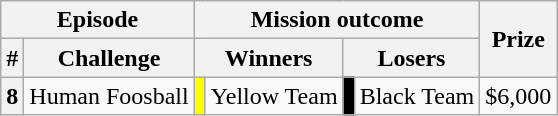<table class="wikitable" style="text-align:center; font-size:100%; white-space:nowrap;">
<tr>
<th colspan=2>Episode</th>
<th colspan=4>Mission outcome</th>
<th rowspan=2>Prize</th>
</tr>
<tr>
<th>#</th>
<th>Challenge</th>
<th colspan=2>Winners</th>
<th colspan=2>Losers</th>
</tr>
<tr>
<th>8</th>
<td>Human Foosball</td>
<td bgcolor="yellow"></td>
<td>Yellow Team</td>
<td bgcolor="black"></td>
<td>Black Team</td>
<td>$6,000</td>
</tr>
</table>
